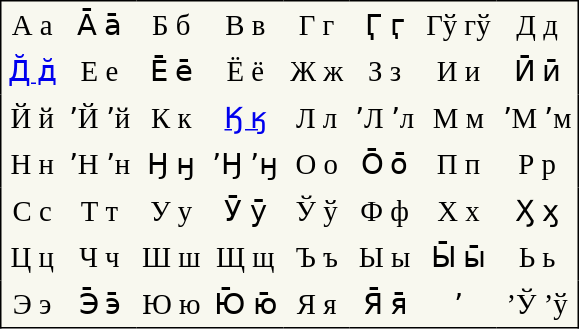<table cellpadding=4 style="font-size:larger; text-align:center; border-color:black; border-width:1px; border-style:solid; border-collapse:collapse; background-color:#F8F8EF;" summary="55 letters of the modern Aleut alphabet, capital and lowercase">
<tr>
<td>А а</td>
<td>А̄ а̄</td>
<td>Б б</td>
<td>В в</td>
<td>Г г</td>
<td>Ӷ ӷ</td>
<td>Гў гў</td>
<td>Д д</td>
</tr>
<tr>
<td><a href='#'>Д̆ д̆</a></td>
<td>Е е</td>
<td>Е̄ е̄</td>
<td>Ё ё</td>
<td>Ж ж</td>
<td>З з</td>
<td>И и</td>
<td>Ӣ ӣ</td>
</tr>
<tr>
<td>Й й</td>
<td>ʼЙ ʼй</td>
<td>К к</td>
<td><a href='#'> Ӄ ӄ</a></td>
<td>Л л</td>
<td>ʼЛ ʼл</td>
<td>М м</td>
<td>ʼМ ʼм</td>
</tr>
<tr>
<td>Н н</td>
<td>ʼН ʼн</td>
<td>Ӈ ӈ</td>
<td>ʼӇ ʼӈ</td>
<td>О о</td>
<td>О̄ о̄</td>
<td>П п</td>
<td>Р р</td>
</tr>
<tr>
<td>С с</td>
<td>Т т</td>
<td>У у</td>
<td>Ӯ ӯ</td>
<td>Ў ў</td>
<td>Ф ф</td>
<td>Х х</td>
<td>Ӽ ӽ</td>
</tr>
<tr>
<td>Ц ц</td>
<td>Ч ч</td>
<td>Ш ш</td>
<td>Щ щ</td>
<td>Ъ ъ</td>
<td>Ы ы</td>
<td>Ы̄ ы̄</td>
<td>Ь ь</td>
</tr>
<tr>
<td>Э э</td>
<td>Э̄ э̄</td>
<td>Ю ю</td>
<td>Ю̄ ю̄</td>
<td>Я я</td>
<td>Я̄ я̄</td>
<td>ʼ</td>
<td>’Ў ’ў</td>
</tr>
</table>
